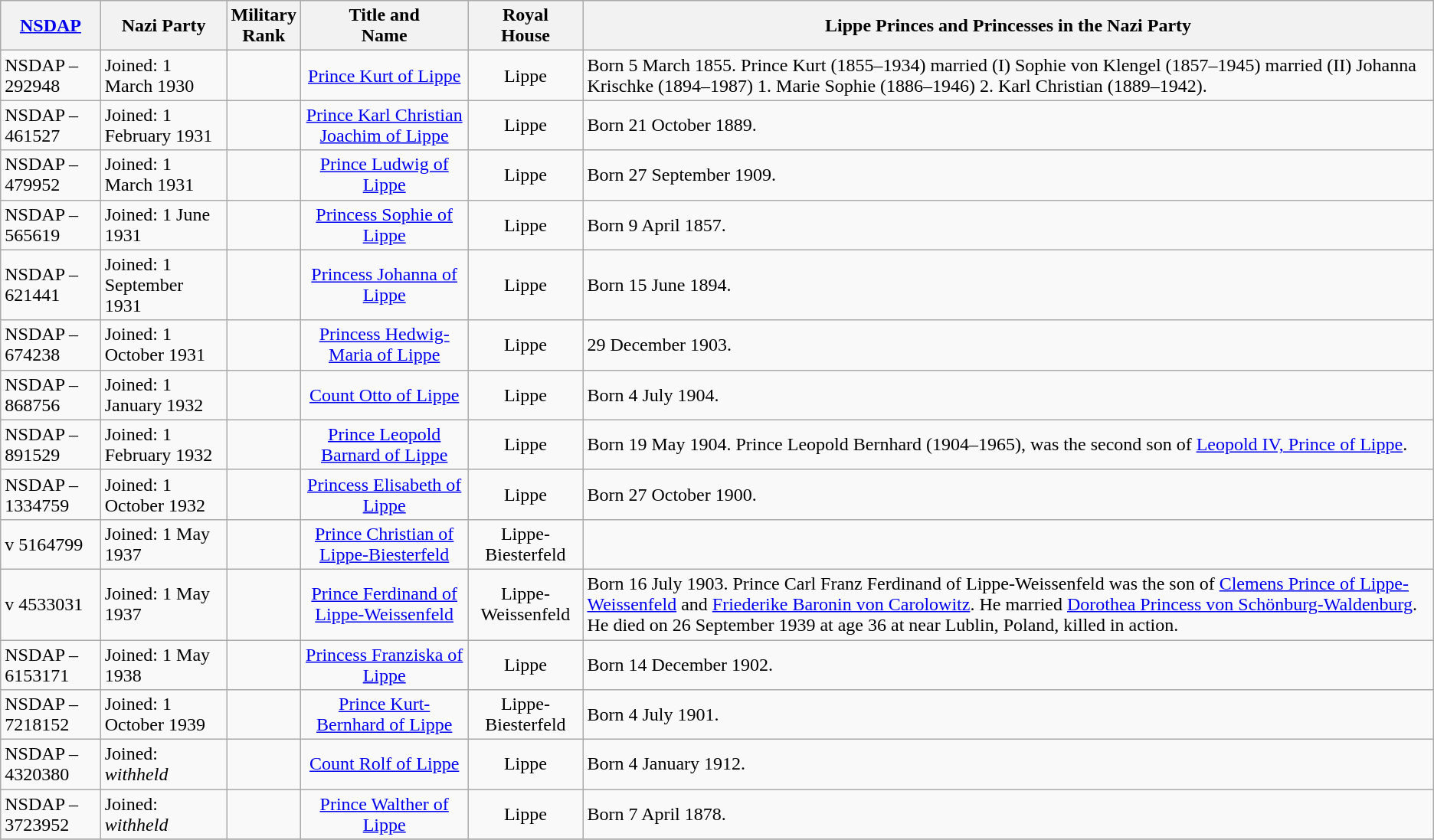<table class="wikitable">
<tr>
<th><a href='#'>NSDAP</a></th>
<th>Nazi Party</th>
<th>Military<br>Rank</th>
<th>Title and<br>Name</th>
<th>Royal<br>House</th>
<th>Lippe Princes and Princesses in the Nazi Party</th>
</tr>
<tr>
<td>NSDAP – 292948</td>
<td>Joined: 1 March 1930</td>
<td></td>
<td align="center"><a href='#'>Prince Kurt of Lippe</a></td>
<td align="center">Lippe</td>
<td>Born 5 March 1855. Prince Kurt (1855–1934) married (I) Sophie von Klengel (1857–1945) married (II) Johanna Krischke (1894–1987) 1. Marie Sophie (1886–1946) 2. Karl Christian (1889–1942).</td>
</tr>
<tr>
<td>NSDAP – 461527</td>
<td>Joined: 1 February 1931</td>
<td></td>
<td align="center"><a href='#'>Prince Karl Christian Joachim of Lippe</a></td>
<td align="center">Lippe</td>
<td>Born 21 October 1889.</td>
</tr>
<tr>
<td>NSDAP – 479952</td>
<td>Joined: 1 March 1931</td>
<td></td>
<td align="center"><a href='#'>Prince Ludwig of Lippe</a></td>
<td align="center">Lippe</td>
<td>Born 27 September 1909.</td>
</tr>
<tr>
<td>NSDAP – 565619</td>
<td>Joined: 1 June 1931</td>
<td></td>
<td align="center"><a href='#'>Princess Sophie of Lippe</a></td>
<td align="center">Lippe</td>
<td>Born 9 April 1857.</td>
</tr>
<tr>
<td>NSDAP – 621441</td>
<td>Joined: 1 September 1931</td>
<td></td>
<td align="center"><a href='#'>Princess Johanna of Lippe</a></td>
<td align="center">Lippe</td>
<td>Born 15 June 1894.</td>
</tr>
<tr>
<td>NSDAP – 674238</td>
<td>Joined: 1 October 1931</td>
<td></td>
<td align="center"><a href='#'>Princess Hedwig-Maria of Lippe</a></td>
<td align="center">Lippe</td>
<td>29 December 1903.</td>
</tr>
<tr>
<td>NSDAP – 868756</td>
<td>Joined: 1 January 1932</td>
<td></td>
<td align="center"><a href='#'>Count Otto of Lippe</a></td>
<td align="center">Lippe</td>
<td>Born 4 July 1904.</td>
</tr>
<tr>
<td>NSDAP – 891529</td>
<td>Joined: 1 February 1932</td>
<td></td>
<td align="center"><a href='#'>Prince Leopold Barnard of Lippe</a></td>
<td align="center">Lippe</td>
<td>Born 19 May 1904. Prince Leopold Bernhard (1904–1965), was the second son of <a href='#'>Leopold IV, Prince of Lippe</a>.</td>
</tr>
<tr>
<td>NSDAP – 1334759</td>
<td>Joined: 1 October 1932</td>
<td></td>
<td align="center"><a href='#'>Princess Elisabeth of Lippe</a></td>
<td align="center">Lippe</td>
<td>Born 27 October 1900.</td>
</tr>
<tr>
<td>v 5164799</td>
<td>Joined: 1 May 1937</td>
<td></td>
<td align="center"><a href='#'>Prince Christian of Lippe-Biesterfeld</a></td>
<td align="center">Lippe-Biesterfeld</td>
</tr>
<tr>
<td>v 4533031</td>
<td>Joined: 1 May 1937</td>
<td></td>
<td align="center"><a href='#'>Prince Ferdinand of Lippe-Weissenfeld</a></td>
<td align="center">Lippe-Weissenfeld</td>
<td>Born 16 July 1903. Prince Carl Franz Ferdinand of Lippe-Weissenfeld was the son of <a href='#'>Clemens Prince of Lippe-Weissenfeld</a> and <a href='#'>Friederike Baronin von Carolowitz</a>. He married <a href='#'>Dorothea Princess von Schönburg-Waldenburg</a>. He died on 26 September 1939 at age 36 at near Lublin, Poland, killed in action.</td>
</tr>
<tr>
<td>NSDAP – 6153171</td>
<td>Joined: 1 May 1938</td>
<td></td>
<td align="center"><a href='#'>Princess Franziska of Lippe</a></td>
<td align="center">Lippe</td>
<td>Born 14 December 1902.</td>
</tr>
<tr>
<td>NSDAP – 7218152</td>
<td>Joined: 1 October 1939</td>
<td></td>
<td align="center"><a href='#'>Prince Kurt-Bernhard of Lippe</a></td>
<td align="center">Lippe-Biesterfeld</td>
<td>Born 4 July 1901.</td>
</tr>
<tr>
<td>NSDAP – 4320380</td>
<td>Joined: <em>withheld</em></td>
<td></td>
<td align="center"><a href='#'>Count Rolf of Lippe</a></td>
<td align="center">Lippe</td>
<td>Born 4 January 1912.</td>
</tr>
<tr>
<td>NSDAP – 3723952</td>
<td>Joined: <em>withheld</em></td>
<td></td>
<td align="center"><a href='#'>Prince Walther of Lippe</a></td>
<td align="center">Lippe</td>
<td>Born 7 April 1878.</td>
</tr>
<tr>
</tr>
</table>
